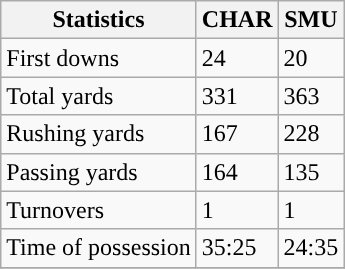<table class="wikitable" style="float: left;">
<tr>
<th>Statistics</th>
<th>CHAR</th>
<th>SMU</th>
</tr>
<tr>
<td>First downs</td>
<td>24</td>
<td>20</td>
</tr>
<tr>
<td>Total yards</td>
<td>331</td>
<td>363</td>
</tr>
<tr>
<td>Rushing yards</td>
<td>167</td>
<td>228</td>
</tr>
<tr>
<td>Passing yards</td>
<td>164</td>
<td>135</td>
</tr>
<tr>
<td>Turnovers</td>
<td>1</td>
<td>1</td>
</tr>
<tr>
<td>Time of possession</td>
<td>35:25</td>
<td>24:35</td>
</tr>
<tr>
</tr>
</table>
